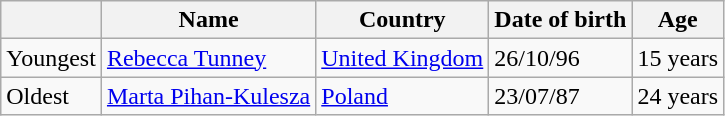<table class="wikitable">
<tr>
<th></th>
<th>Name</th>
<th>Country</th>
<th>Date of birth</th>
<th>Age</th>
</tr>
<tr>
<td>Youngest</td>
<td><a href='#'>Rebecca Tunney</a></td>
<td>  <a href='#'>United Kingdom</a></td>
<td>26/10/96</td>
<td>15 years</td>
</tr>
<tr>
<td>Oldest</td>
<td><a href='#'>Marta Pihan-Kulesza</a></td>
<td> <a href='#'>Poland</a></td>
<td>23/07/87</td>
<td>24 years</td>
</tr>
</table>
